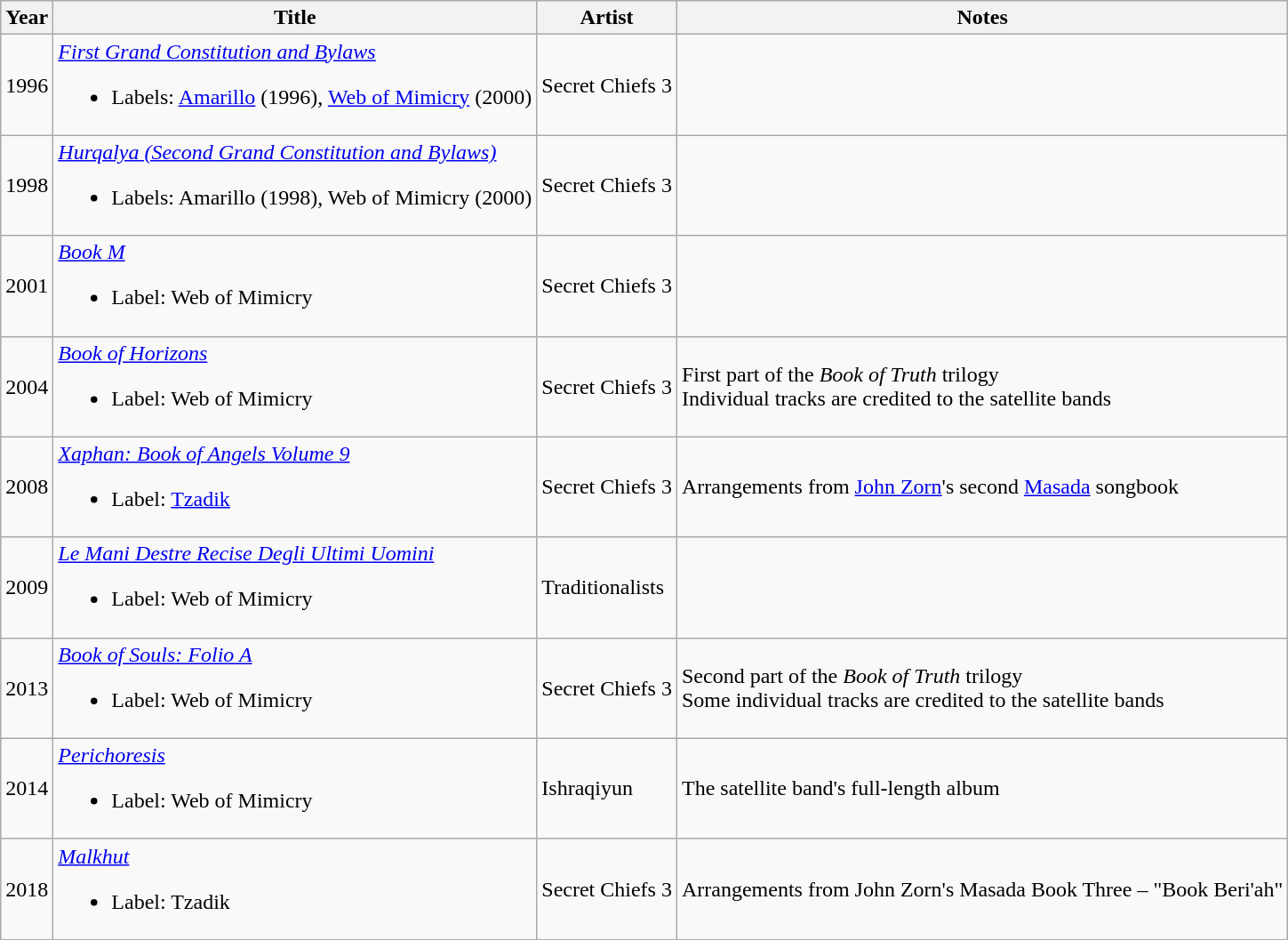<table class="wikitable" border="1">
<tr>
<th>Year</th>
<th>Title</th>
<th>Artist</th>
<th>Notes</th>
</tr>
<tr>
<td>1996</td>
<td><em><a href='#'>First Grand Constitution and Bylaws</a></em><br><ul><li>Labels: <a href='#'>Amarillo</a> (1996), <a href='#'>Web of Mimicry</a> (2000)</li></ul></td>
<td>Secret Chiefs 3</td>
<td></td>
</tr>
<tr>
<td>1998</td>
<td><em><a href='#'>Hurqalya (Second Grand Constitution and Bylaws)</a></em><br><ul><li>Labels: Amarillo (1998), Web of Mimicry (2000)</li></ul></td>
<td>Secret Chiefs 3</td>
<td></td>
</tr>
<tr>
<td>2001</td>
<td><em><a href='#'>Book M</a></em><br><ul><li>Label: Web of Mimicry</li></ul></td>
<td>Secret Chiefs 3</td>
<td></td>
</tr>
<tr>
<td>2004</td>
<td><em><a href='#'>Book of Horizons</a></em><br><ul><li>Label: Web of Mimicry</li></ul></td>
<td>Secret Chiefs 3</td>
<td>First part of the <em>Book of Truth</em> trilogy<br>Individual tracks are credited to the satellite bands</td>
</tr>
<tr>
<td>2008</td>
<td><em><a href='#'>Xaphan: Book of Angels Volume 9</a></em><br><ul><li>Label: <a href='#'>Tzadik</a></li></ul></td>
<td>Secret Chiefs 3</td>
<td>Arrangements from <a href='#'>John Zorn</a>'s second <a href='#'>Masada</a> songbook</td>
</tr>
<tr>
<td>2009</td>
<td><em><a href='#'>Le Mani Destre Recise Degli Ultimi Uomini</a></em><br><ul><li>Label: Web of Mimicry</li></ul></td>
<td>Traditionalists</td>
<td></td>
</tr>
<tr>
<td>2013</td>
<td><em><a href='#'>Book of Souls: Folio A</a></em><br><ul><li>Label: Web of Mimicry</li></ul></td>
<td>Secret Chiefs 3</td>
<td>Second part of the <em>Book of Truth</em> trilogy<br>Some individual tracks are credited to the satellite bands</td>
</tr>
<tr>
<td>2014</td>
<td><em><a href='#'>Perichoresis</a></em><br><ul><li>Label: Web of Mimicry</li></ul></td>
<td>Ishraqiyun</td>
<td>The satellite band's full-length album</td>
</tr>
<tr>
<td>2018</td>
<td><em><a href='#'>Malkhut</a></em><br><ul><li>Label: Tzadik</li></ul></td>
<td>Secret Chiefs 3</td>
<td>Arrangements from John Zorn's Masada Book Three – "Book Beri'ah"</td>
</tr>
<tr>
</tr>
</table>
